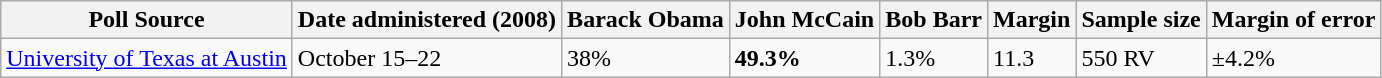<table class="wikitable collapsible">
<tr>
<th>Poll Source</th>
<th>Date administered (2008)</th>
<th>Barack Obama</th>
<th>John McCain</th>
<th>Bob Barr</th>
<th>Margin</th>
<th>Sample size</th>
<th>Margin of error</th>
</tr>
<tr>
<td><a href='#'>University of Texas at Austin</a></td>
<td>October 15–22</td>
<td>38%</td>
<td><strong>49.3%</strong></td>
<td>1.3%</td>
<td>11.3</td>
<td>550 RV</td>
<td>±4.2%</td>
</tr>
</table>
